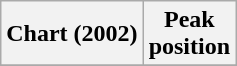<table class="wikitable sortable plainrowheaders" style="text-align:center">
<tr>
<th scope="col">Chart (2002)</th>
<th scope="col">Peak<br>position</th>
</tr>
<tr>
</tr>
</table>
